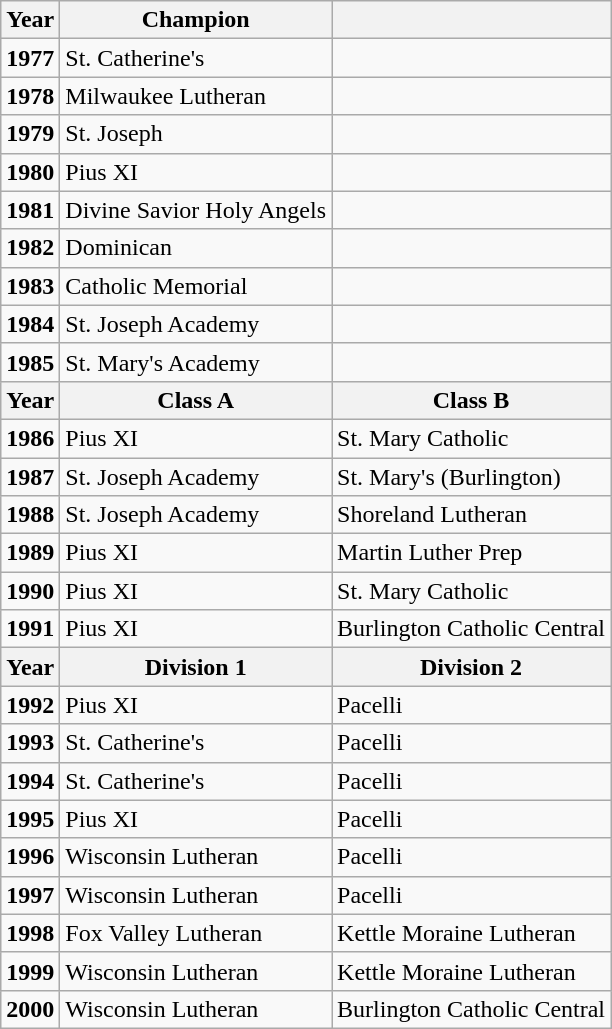<table class="wikitable mw-collapsible mw-collapsed">
<tr>
<th>Year</th>
<th>Champion</th>
<th></th>
</tr>
<tr>
<td><strong>1977</strong></td>
<td>St. Catherine's</td>
<td></td>
</tr>
<tr>
<td><strong>1978</strong></td>
<td>Milwaukee Lutheran</td>
<td></td>
</tr>
<tr>
<td><strong>1979</strong></td>
<td>St. Joseph</td>
<td></td>
</tr>
<tr>
<td><strong>1980</strong></td>
<td>Pius XI</td>
<td></td>
</tr>
<tr>
<td><strong>1981</strong></td>
<td>Divine Savior Holy Angels</td>
<td></td>
</tr>
<tr>
<td><strong>1982</strong></td>
<td>Dominican</td>
<td></td>
</tr>
<tr>
<td><strong>1983</strong></td>
<td>Catholic Memorial</td>
<td></td>
</tr>
<tr>
<td><strong>1984</strong></td>
<td>St. Joseph Academy</td>
<td></td>
</tr>
<tr>
<td><strong>1985</strong></td>
<td>St. Mary's Academy</td>
<td></td>
</tr>
<tr>
<th>Year</th>
<th>Class A</th>
<th>Class B</th>
</tr>
<tr>
<td><strong>1986</strong></td>
<td>Pius XI</td>
<td>St. Mary Catholic</td>
</tr>
<tr>
<td><strong>1987</strong></td>
<td>St. Joseph Academy</td>
<td>St. Mary's (Burlington)</td>
</tr>
<tr>
<td><strong>1988</strong></td>
<td>St. Joseph Academy</td>
<td>Shoreland Lutheran</td>
</tr>
<tr>
<td><strong>1989</strong></td>
<td>Pius XI</td>
<td>Martin Luther Prep</td>
</tr>
<tr>
<td><strong>1990</strong></td>
<td>Pius XI</td>
<td>St. Mary Catholic</td>
</tr>
<tr>
<td><strong>1991</strong></td>
<td>Pius XI</td>
<td>Burlington Catholic Central</td>
</tr>
<tr>
<th>Year</th>
<th>Division 1</th>
<th>Division 2</th>
</tr>
<tr>
<td><strong>1992</strong></td>
<td>Pius XI</td>
<td>Pacelli</td>
</tr>
<tr>
<td><strong>1993</strong></td>
<td>St. Catherine's</td>
<td>Pacelli</td>
</tr>
<tr>
<td><strong>1994</strong></td>
<td>St. Catherine's</td>
<td>Pacelli</td>
</tr>
<tr>
<td><strong>1995</strong></td>
<td>Pius XI</td>
<td>Pacelli</td>
</tr>
<tr>
<td><strong>1996</strong></td>
<td>Wisconsin Lutheran</td>
<td>Pacelli</td>
</tr>
<tr>
<td><strong>1997</strong></td>
<td>Wisconsin Lutheran</td>
<td>Pacelli</td>
</tr>
<tr>
<td><strong>1998</strong></td>
<td>Fox Valley Lutheran</td>
<td>Kettle Moraine Lutheran</td>
</tr>
<tr>
<td><strong>1999</strong></td>
<td>Wisconsin Lutheran</td>
<td>Kettle Moraine Lutheran</td>
</tr>
<tr>
<td><strong>2000</strong></td>
<td>Wisconsin Lutheran</td>
<td>Burlington Catholic Central</td>
</tr>
</table>
